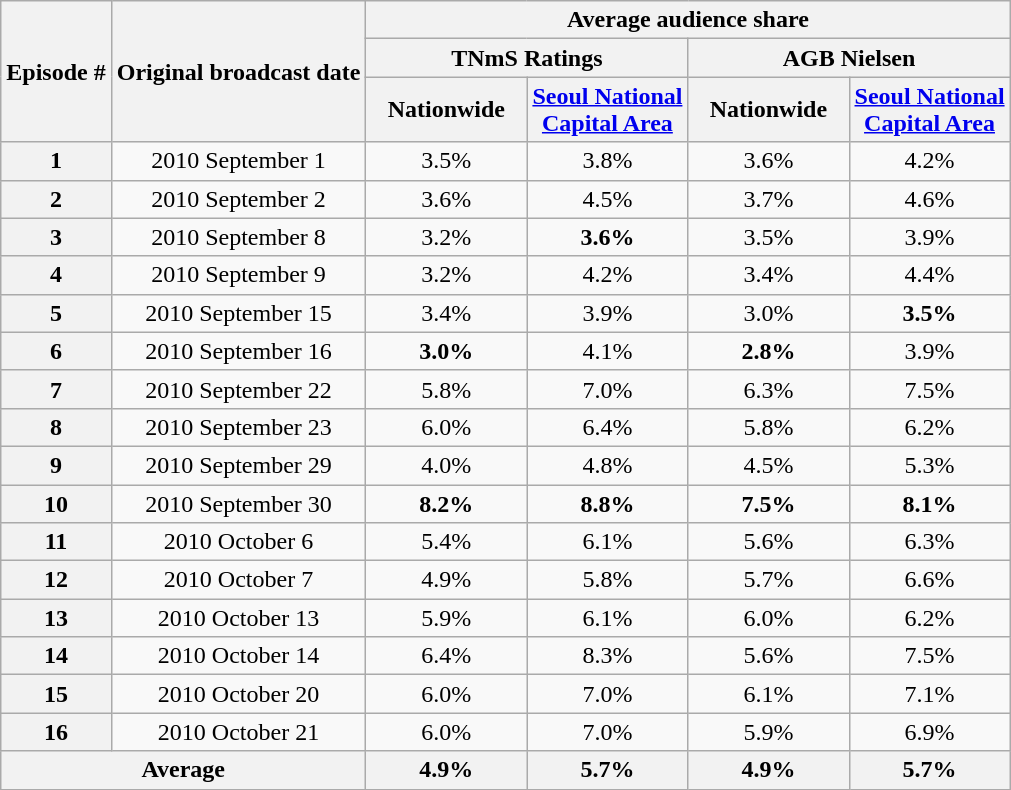<table class=wikitable style="text-align:center">
<tr>
<th rowspan="3">Episode #</th>
<th rowspan="3">Original broadcast date</th>
<th colspan="4">Average audience share</th>
</tr>
<tr>
<th colspan="2">TNmS Ratings</th>
<th colspan="2">AGB Nielsen</th>
</tr>
<tr>
<th width=100>Nationwide</th>
<th width=100><a href='#'>Seoul National Capital Area</a></th>
<th width=100>Nationwide</th>
<th width=100><a href='#'>Seoul National Capital Area</a></th>
</tr>
<tr>
<th>1</th>
<td>2010 September 1</td>
<td>3.5%</td>
<td>3.8%</td>
<td>3.6%</td>
<td>4.2%</td>
</tr>
<tr>
<th>2</th>
<td>2010 September 2</td>
<td>3.6%</td>
<td>4.5%</td>
<td>3.7%</td>
<td>4.6%</td>
</tr>
<tr>
<th>3</th>
<td>2010 September 8</td>
<td>3.2%</td>
<td><span><strong>3.6%</strong></span></td>
<td>3.5%</td>
<td>3.9%</td>
</tr>
<tr>
<th>4</th>
<td>2010 September 9</td>
<td>3.2%</td>
<td>4.2%</td>
<td>3.4%</td>
<td>4.4%</td>
</tr>
<tr>
<th>5</th>
<td>2010 September 15</td>
<td>3.4%</td>
<td>3.9%</td>
<td>3.0%</td>
<td><span><strong>3.5%</strong></span></td>
</tr>
<tr>
<th>6</th>
<td>2010 September 16</td>
<td><span><strong>3.0%</strong></span></td>
<td>4.1%</td>
<td><span><strong>2.8%</strong></span></td>
<td>3.9%</td>
</tr>
<tr>
<th>7</th>
<td>2010 September 22</td>
<td>5.8%</td>
<td>7.0%</td>
<td>6.3%</td>
<td>7.5%</td>
</tr>
<tr>
<th>8</th>
<td>2010 September 23</td>
<td>6.0%</td>
<td>6.4%</td>
<td>5.8%</td>
<td>6.2%</td>
</tr>
<tr>
<th>9</th>
<td>2010 September 29</td>
<td>4.0%</td>
<td>4.8%</td>
<td>4.5%</td>
<td>5.3%</td>
</tr>
<tr>
<th>10</th>
<td>2010 September 30</td>
<td><span><strong>8.2%</strong></span></td>
<td><span><strong>8.8%</strong></span></td>
<td><span><strong>7.5%</strong></span></td>
<td><span><strong>8.1%</strong></span></td>
</tr>
<tr>
<th>11</th>
<td>2010 October 6</td>
<td>5.4%</td>
<td>6.1%</td>
<td>5.6%</td>
<td>6.3%</td>
</tr>
<tr>
<th>12</th>
<td>2010 October 7</td>
<td>4.9%</td>
<td>5.8%</td>
<td>5.7%</td>
<td>6.6%</td>
</tr>
<tr>
<th>13</th>
<td>2010 October 13</td>
<td>5.9%</td>
<td>6.1%</td>
<td>6.0%</td>
<td>6.2%</td>
</tr>
<tr>
<th>14</th>
<td>2010 October 14</td>
<td>6.4%</td>
<td>8.3%</td>
<td>5.6%</td>
<td>7.5%</td>
</tr>
<tr>
<th>15</th>
<td>2010 October 20</td>
<td>6.0%</td>
<td>7.0%</td>
<td>6.1%</td>
<td>7.1%</td>
</tr>
<tr>
<th>16</th>
<td>2010 October 21</td>
<td>6.0%</td>
<td>7.0%</td>
<td>5.9%</td>
<td>6.9%</td>
</tr>
<tr>
<th colspan=2>Average</th>
<th>4.9%</th>
<th>5.7%</th>
<th>4.9%</th>
<th>5.7%</th>
</tr>
</table>
